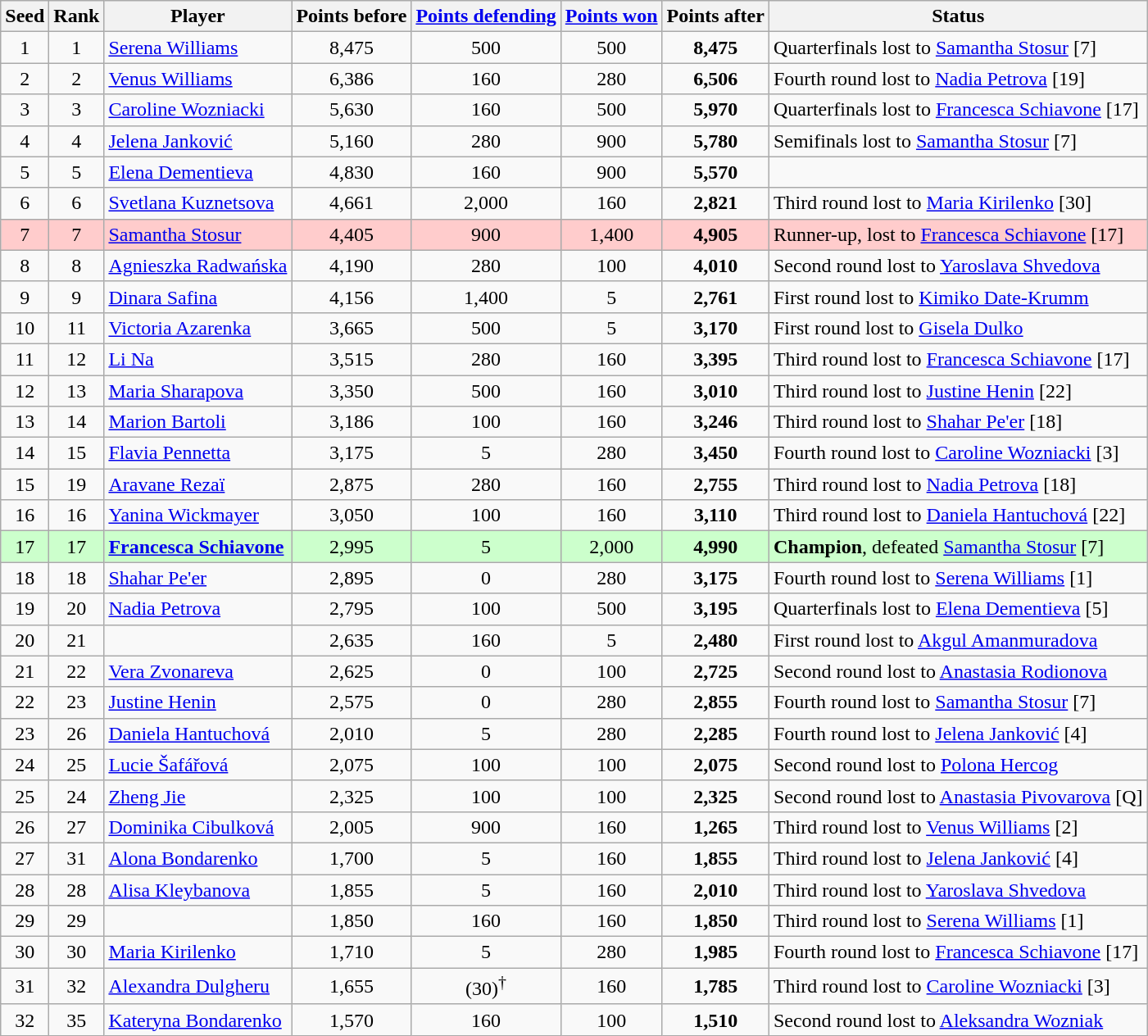<table class="wikitable sortable">
<tr>
<th>Seed</th>
<th>Rank</th>
<th>Player</th>
<th>Points before</th>
<th><a href='#'>Points defending</a></th>
<th><a href='#'>Points won</a></th>
<th>Points after</th>
<th>Status</th>
</tr>
<tr>
<td align=center>1</td>
<td align=center>1</td>
<td> <a href='#'>Serena Williams</a></td>
<td align=center>8,475</td>
<td align=center>500</td>
<td align=center>500</td>
<td align=center><strong>8,475</strong></td>
<td>Quarterfinals lost to  <a href='#'>Samantha Stosur</a> [7]</td>
</tr>
<tr>
<td align=center>2</td>
<td align=center>2</td>
<td> <a href='#'>Venus Williams</a></td>
<td align=center>6,386</td>
<td align=center>160</td>
<td align=center>280</td>
<td align=center><strong>6,506</strong></td>
<td>Fourth round lost to  <a href='#'>Nadia Petrova</a> [19]</td>
</tr>
<tr>
<td align=center>3</td>
<td align=center>3</td>
<td> <a href='#'>Caroline Wozniacki</a></td>
<td align=center>5,630</td>
<td align=center>160</td>
<td align=center>500</td>
<td align=center><strong>5,970</strong></td>
<td>Quarterfinals lost to  <a href='#'>Francesca Schiavone</a> [17]</td>
</tr>
<tr>
<td align=center>4</td>
<td align=center>4</td>
<td> <a href='#'>Jelena Janković</a></td>
<td align=center>5,160</td>
<td align=center>280</td>
<td align=center>900</td>
<td align=center><strong>5,780</strong></td>
<td>Semifinals lost to  <a href='#'>Samantha Stosur</a> [7]</td>
</tr>
<tr>
<td align=center>5</td>
<td align=center>5</td>
<td> <a href='#'>Elena Dementieva</a></td>
<td align=center>4,830</td>
<td align=center>160</td>
<td align=center>900</td>
<td align=center><strong>5,570</strong></td>
<td></td>
</tr>
<tr>
<td align=center>6</td>
<td align=center>6</td>
<td> <a href='#'>Svetlana Kuznetsova</a></td>
<td align=center>4,661</td>
<td align=center>2,000</td>
<td align=center>160</td>
<td align=center><strong>2,821</strong></td>
<td>Third round lost to  <a href='#'>Maria Kirilenko</a> [30]</td>
</tr>
<tr style="background:#fcc;">
<td align=center>7</td>
<td align=center>7</td>
<td> <a href='#'>Samantha Stosur</a></td>
<td align=center>4,405</td>
<td align=center>900</td>
<td align=center>1,400</td>
<td align=center><strong>4,905</strong></td>
<td>Runner-up, lost to  <a href='#'>Francesca Schiavone</a> [17]</td>
</tr>
<tr>
<td align=center>8</td>
<td align=center>8</td>
<td> <a href='#'>Agnieszka Radwańska</a></td>
<td align=center>4,190</td>
<td align=center>280</td>
<td align=center>100</td>
<td align=center><strong>4,010</strong></td>
<td>Second round lost to  <a href='#'>Yaroslava Shvedova</a></td>
</tr>
<tr>
<td align=center>9</td>
<td align=center>9</td>
<td> <a href='#'>Dinara Safina</a></td>
<td align=center>4,156</td>
<td align=center>1,400</td>
<td align=center>5</td>
<td align=center><strong>2,761</strong></td>
<td>First round lost to  <a href='#'>Kimiko Date-Krumm</a></td>
</tr>
<tr>
<td align=center>10</td>
<td align=center>11</td>
<td> <a href='#'>Victoria Azarenka</a></td>
<td align=center>3,665</td>
<td align=center>500</td>
<td align=center>5</td>
<td align=center><strong>3,170</strong></td>
<td>First round lost to  <a href='#'>Gisela Dulko</a></td>
</tr>
<tr>
<td align=center>11</td>
<td align=center>12</td>
<td> <a href='#'>Li Na</a></td>
<td align=center>3,515</td>
<td align=center>280</td>
<td align=center>160</td>
<td align=center><strong>3,395</strong></td>
<td>Third round lost to  <a href='#'>Francesca Schiavone</a> [17]</td>
</tr>
<tr>
<td align=center>12</td>
<td align=center>13</td>
<td> <a href='#'>Maria Sharapova</a></td>
<td align=center>3,350</td>
<td align=center>500</td>
<td align=center>160</td>
<td align=center><strong>3,010</strong></td>
<td>Third round lost to  <a href='#'>Justine Henin</a> [22]</td>
</tr>
<tr>
<td align=center>13</td>
<td align=center>14</td>
<td> <a href='#'>Marion Bartoli</a></td>
<td align=center>3,186</td>
<td align=center>100</td>
<td align=center>160</td>
<td align=center><strong>3,246</strong></td>
<td>Third round lost to  <a href='#'>Shahar Pe'er</a> [18]</td>
</tr>
<tr>
<td align=center>14</td>
<td align=center>15</td>
<td> <a href='#'>Flavia Pennetta</a></td>
<td align=center>3,175</td>
<td align=center>5</td>
<td align=center>280</td>
<td align=center><strong>3,450</strong></td>
<td>Fourth round lost to  <a href='#'>Caroline Wozniacki</a> [3]</td>
</tr>
<tr>
<td align=center>15</td>
<td align=center>19</td>
<td> <a href='#'>Aravane Rezaï</a></td>
<td align=center>2,875</td>
<td align=center>280</td>
<td align=center>160</td>
<td align=center><strong>2,755</strong></td>
<td>Third round lost to  <a href='#'>Nadia Petrova</a> [18]</td>
</tr>
<tr>
<td align=center>16</td>
<td align=center>16</td>
<td> <a href='#'>Yanina Wickmayer</a></td>
<td align=center>3,050</td>
<td align=center>100</td>
<td align=center>160</td>
<td align=center><strong>3,110</strong></td>
<td>Third round lost to  <a href='#'>Daniela Hantuchová</a> [22]</td>
</tr>
<tr style="background:#cfc;">
<td align=center>17</td>
<td align=center>17</td>
<td> <strong><a href='#'>Francesca Schiavone</a></strong></td>
<td align=center>2,995</td>
<td align=center>5</td>
<td align=center>2,000</td>
<td align=center><strong>4,990</strong></td>
<td><strong>Champion</strong>, defeated  <a href='#'>Samantha Stosur</a> [7]</td>
</tr>
<tr>
<td align=center>18</td>
<td align=center>18</td>
<td> <a href='#'>Shahar Pe'er</a></td>
<td align=center>2,895</td>
<td align=center>0</td>
<td align=center>280</td>
<td align=center><strong>3,175</strong></td>
<td>Fourth round lost to  <a href='#'>Serena Williams</a> [1]</td>
</tr>
<tr>
<td align=center>19</td>
<td align=center>20</td>
<td> <a href='#'>Nadia Petrova</a></td>
<td align=center>2,795</td>
<td align=center>100</td>
<td align=center>500</td>
<td align=center><strong>3,195</strong></td>
<td>Quarterfinals lost to  <a href='#'>Elena Dementieva</a> [5]</td>
</tr>
<tr>
<td align=center>20</td>
<td align=center>21</td>
<td></td>
<td align=center>2,635</td>
<td align=center>160</td>
<td align=center>5</td>
<td align=center><strong>2,480</strong></td>
<td>First round lost to  <a href='#'>Akgul Amanmuradova</a></td>
</tr>
<tr>
<td align=center>21</td>
<td align=center>22</td>
<td> <a href='#'>Vera Zvonareva</a></td>
<td align=center>2,625</td>
<td align=center>0</td>
<td align=center>100</td>
<td align=center><strong>2,725</strong></td>
<td>Second round lost to  <a href='#'>Anastasia Rodionova</a></td>
</tr>
<tr>
<td align=center>22</td>
<td align=center>23</td>
<td> <a href='#'>Justine Henin</a></td>
<td align=center>2,575</td>
<td align=center>0</td>
<td align=center>280</td>
<td align=center><strong>2,855</strong></td>
<td>Fourth round lost to  <a href='#'>Samantha Stosur</a> [7]</td>
</tr>
<tr>
<td align=center>23</td>
<td align=center>26</td>
<td> <a href='#'>Daniela Hantuchová</a></td>
<td align=center>2,010</td>
<td align=center>5</td>
<td align=center>280</td>
<td align=center><strong>2,285</strong></td>
<td>Fourth round lost to  <a href='#'>Jelena Janković</a> [4]</td>
</tr>
<tr>
<td align=center>24</td>
<td align=center>25</td>
<td> <a href='#'>Lucie Šafářová</a></td>
<td align=center>2,075</td>
<td align=center>100</td>
<td align=center>100</td>
<td align=center><strong>2,075</strong></td>
<td>Second round lost to  <a href='#'>Polona Hercog</a></td>
</tr>
<tr>
<td align=center>25</td>
<td align=center>24</td>
<td> <a href='#'>Zheng Jie</a></td>
<td align=center>2,325</td>
<td align=center>100</td>
<td align=center>100</td>
<td align=center><strong>2,325</strong></td>
<td>Second round lost to  <a href='#'>Anastasia Pivovarova</a> [Q]</td>
</tr>
<tr>
<td align=center>26</td>
<td align=center>27</td>
<td> <a href='#'>Dominika Cibulková</a></td>
<td align=center>2,005</td>
<td align=center>900</td>
<td align=center>160</td>
<td align=center><strong>1,265</strong></td>
<td>Third round lost to  <a href='#'>Venus Williams</a> [2]</td>
</tr>
<tr>
<td align=center>27</td>
<td align=center>31</td>
<td> <a href='#'>Alona Bondarenko</a></td>
<td align=center>1,700</td>
<td align=center>5</td>
<td align=center>160</td>
<td align=center><strong>1,855</strong></td>
<td>Third round lost to  <a href='#'>Jelena Janković</a> [4]</td>
</tr>
<tr>
<td align=center>28</td>
<td align=center>28</td>
<td> <a href='#'>Alisa Kleybanova</a></td>
<td align=center>1,855</td>
<td align=center>5</td>
<td align=center>160</td>
<td align=center><strong>2,010</strong></td>
<td>Third round lost to  <a href='#'>Yaroslava Shvedova</a></td>
</tr>
<tr>
<td align=center>29</td>
<td align=center>29</td>
<td></td>
<td align=center>1,850</td>
<td align=center>160</td>
<td align=center>160</td>
<td align=center><strong>1,850</strong></td>
<td>Third round lost to  <a href='#'>Serena Williams</a> [1]</td>
</tr>
<tr>
<td align=center>30</td>
<td align=center>30</td>
<td> <a href='#'>Maria Kirilenko</a></td>
<td align=center>1,710</td>
<td align=center>5</td>
<td align=center>280</td>
<td align=center><strong>1,985</strong></td>
<td>Fourth round lost to  <a href='#'>Francesca Schiavone</a> [17]</td>
</tr>
<tr>
<td align=center>31</td>
<td align=center>32</td>
<td> <a href='#'>Alexandra Dulgheru</a></td>
<td align=center>1,655</td>
<td align=center>(30)<sup>†</sup></td>
<td align=center>160</td>
<td align=center><strong>1,785</strong></td>
<td>Third round lost to  <a href='#'>Caroline Wozniacki</a> [3]</td>
</tr>
<tr>
<td align=center>32</td>
<td align=center>35</td>
<td> <a href='#'>Kateryna Bondarenko</a></td>
<td align=center>1,570</td>
<td align=center>160</td>
<td align=center>100</td>
<td align=center><strong>1,510</strong></td>
<td>Second round lost to  <a href='#'>Aleksandra Wozniak</a></td>
</tr>
</table>
